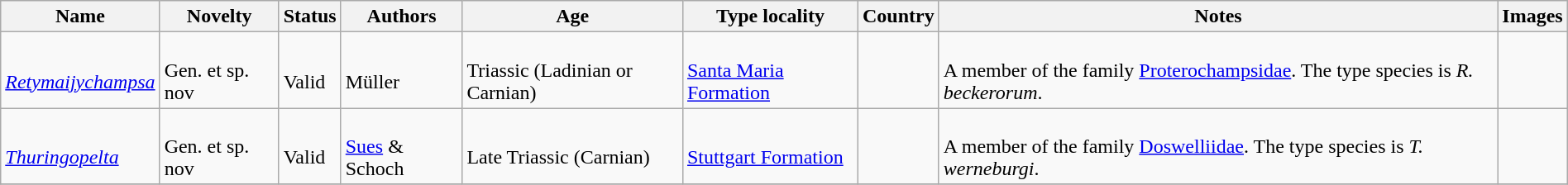<table class="wikitable sortable" width="100%" align="center">
<tr>
<th>Name</th>
<th>Novelty</th>
<th>Status</th>
<th>Authors</th>
<th>Age</th>
<th>Type locality</th>
<th>Country</th>
<th>Notes</th>
<th>Images</th>
</tr>
<tr>
<td><br><em><a href='#'>Retymaijychampsa</a></em></td>
<td><br>Gen. et sp. nov</td>
<td><br>Valid</td>
<td><br>Müller</td>
<td><br>Triassic (Ladinian or Carnian)</td>
<td><br><a href='#'>Santa Maria Formation</a></td>
<td><br></td>
<td><br>A member of the family <a href='#'>Proterochampsidae</a>. The type species is <em>R. beckerorum</em>.</td>
<td><br></td>
</tr>
<tr>
<td><br><em><a href='#'>Thuringopelta</a></em></td>
<td><br>Gen. et sp. nov</td>
<td><br>Valid</td>
<td><br><a href='#'>Sues</a> & Schoch</td>
<td><br>Late Triassic (Carnian)</td>
<td><br><a href='#'>Stuttgart Formation</a></td>
<td><br></td>
<td><br>A member of the family <a href='#'>Doswelliidae</a>. The type species is <em>T. werneburgi</em>.</td>
<td></td>
</tr>
<tr>
</tr>
</table>
